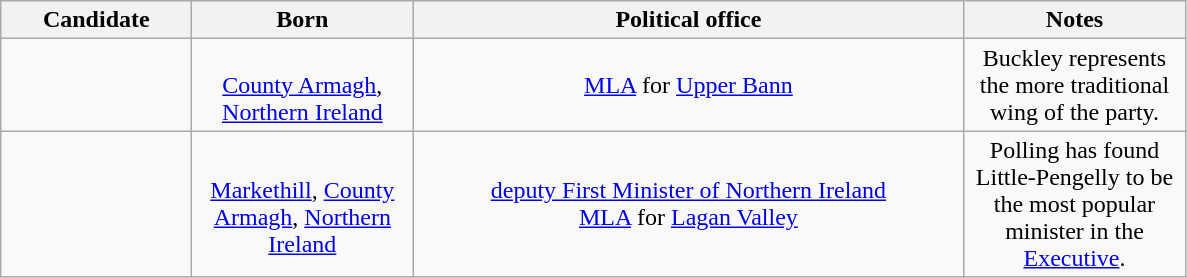<table class="wikitable sortable" style="text-align:center">
<tr>
<th scope="col" style="width: 120px;">Candidate</th>
<th scope="col" style="width: 140px;">Born</th>
<th scope="col" style="width: 360px;">Political office</th>
<th scope="col" style="width: 140px;">Notes</th>
</tr>
<tr>
<td><br></td>
<td><br><a href='#'>County Armagh</a>, <a href='#'>Northern Ireland</a></td>
<td><a href='#'>MLA</a> for <a href='#'>Upper Bann</a> </td>
<td>Buckley represents the more traditional wing of the party.</td>
</tr>
<tr>
<td><br></td>
<td><br><a href='#'>Markethill</a>, <a href='#'>County Armagh</a>, <a href='#'>Northern Ireland</a></td>
<td><a href='#'>deputy First Minister of Northern Ireland</a>  <br> <a href='#'>MLA</a> for <a href='#'>Lagan Valley</a> </td>
<td>Polling has found Little-Pengelly to be the most popular minister in the <a href='#'>Executive</a>.</td>
</tr>
</table>
